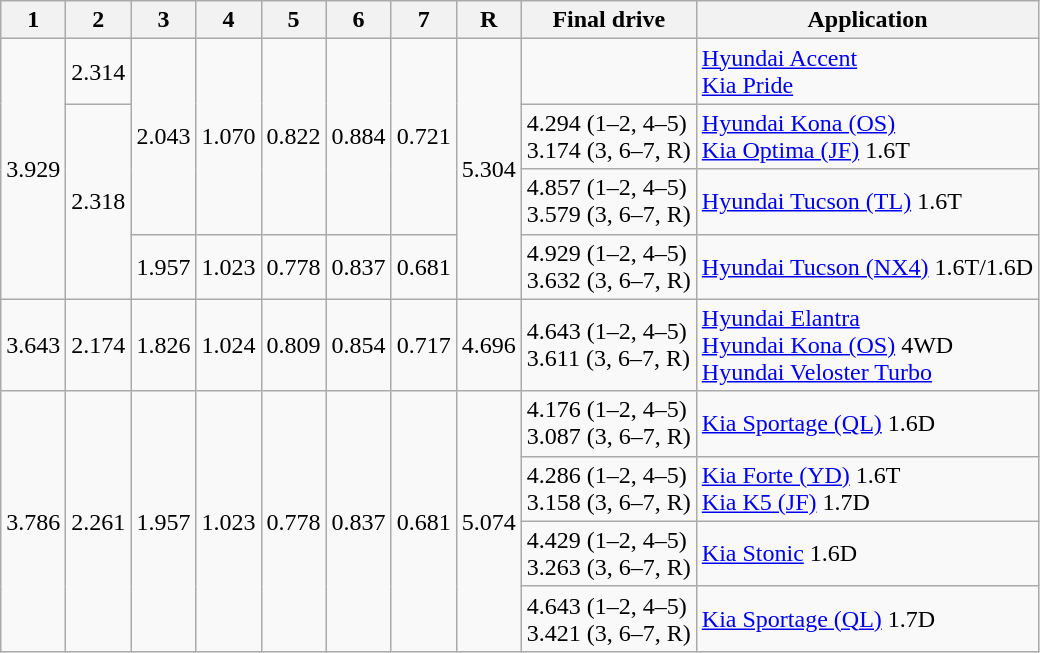<table class=wikitable>
<tr>
<th>1</th>
<th>2</th>
<th>3</th>
<th>4</th>
<th>5</th>
<th>6</th>
<th>7</th>
<th>R</th>
<th>Final drive</th>
<th>Application</th>
</tr>
<tr>
<td rowspan=4>3.929</td>
<td>2.314</td>
<td rowspan=3>2.043</td>
<td rowspan=3>1.070</td>
<td rowspan=3>0.822</td>
<td rowspan=3>0.884</td>
<td rowspan=3>0.721</td>
<td rowspan=4>5.304</td>
<td></td>
<td><a href='#'>Hyundai Accent</a><br><a href='#'>Kia Pride</a></td>
</tr>
<tr>
<td rowspan=3>2.318</td>
<td>4.294 (1–2, 4–5)<br>3.174 (3, 6–7, R)</td>
<td><a href='#'>Hyundai Kona (OS)</a><br><a href='#'>Kia Optima (JF)</a> 1.6T</td>
</tr>
<tr>
<td>4.857 (1–2, 4–5)<br>3.579 (3, 6–7, R)</td>
<td><a href='#'>Hyundai Tucson (TL)</a> 1.6T</td>
</tr>
<tr>
<td>1.957</td>
<td>1.023</td>
<td>0.778</td>
<td>0.837</td>
<td>0.681</td>
<td>4.929 (1–2, 4–5)<br>3.632 (3, 6–7, R)</td>
<td><a href='#'>Hyundai Tucson (NX4)</a> 1.6T/1.6D</td>
</tr>
<tr>
<td>3.643</td>
<td>2.174</td>
<td>1.826</td>
<td>1.024</td>
<td>0.809</td>
<td>0.854</td>
<td>0.717</td>
<td>4.696</td>
<td>4.643 (1–2, 4–5)<br>3.611 (3, 6–7, R)</td>
<td><a href='#'>Hyundai Elantra</a><br><a href='#'>Hyundai Kona (OS)</a> 4WD<br><a href='#'>Hyundai Veloster Turbo</a></td>
</tr>
<tr>
<td rowspan=4>3.786</td>
<td rowspan=4>2.261</td>
<td rowspan=4>1.957</td>
<td rowspan=4>1.023</td>
<td rowspan=4>0.778</td>
<td rowspan=4>0.837</td>
<td rowspan=4>0.681</td>
<td rowspan=4>5.074</td>
<td>4.176 (1–2, 4–5)<br>3.087 (3, 6–7, R)</td>
<td><a href='#'>Kia Sportage (QL)</a> 1.6D</td>
</tr>
<tr>
<td>4.286 (1–2, 4–5)<br>3.158 (3, 6–7, R)</td>
<td><a href='#'>Kia Forte (YD)</a> 1.6T<br><a href='#'>Kia K5 (JF)</a> 1.7D</td>
</tr>
<tr>
<td>4.429 (1–2, 4–5)<br>3.263 (3, 6–7, R)</td>
<td><a href='#'>Kia Stonic</a> 1.6D</td>
</tr>
<tr>
<td>4.643 (1–2, 4–5)<br>3.421 (3, 6–7, R)</td>
<td><a href='#'>Kia Sportage (QL)</a> 1.7D</td>
</tr>
</table>
